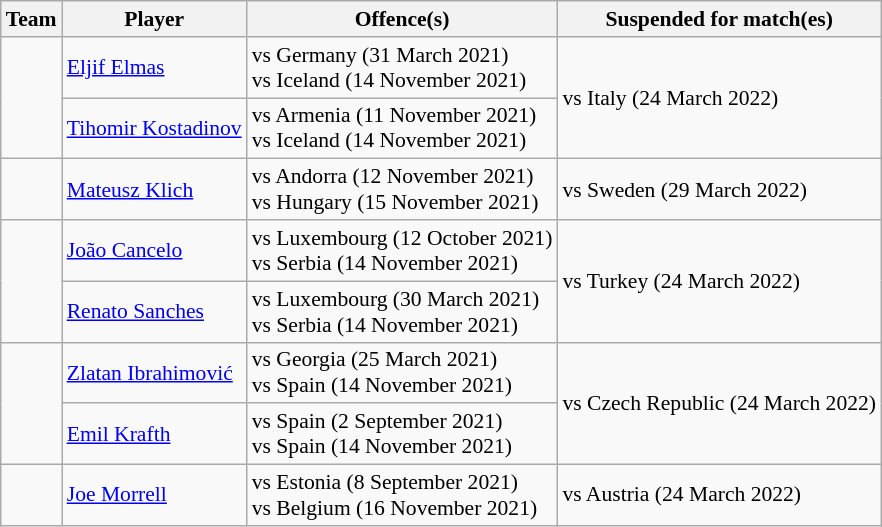<table class="wikitable sortable" style="font-size:90%">
<tr>
<th>Team</th>
<th>Player</th>
<th>Offence(s)</th>
<th>Suspended for match(es)</th>
</tr>
<tr>
<td rowspan=2></td>
<td><a href='#'>Eljif Elmas</a></td>
<td> vs Germany (31 March 2021)<br> vs Iceland (14 November 2021)</td>
<td rowspan=2>vs Italy (24 March 2022)</td>
</tr>
<tr>
<td><a href='#'>Tihomir Kostadinov</a></td>
<td> vs Armenia (11 November 2021)<br> vs Iceland (14 November 2021)</td>
</tr>
<tr>
<td></td>
<td><a href='#'>Mateusz Klich</a></td>
<td> vs Andorra (12 November 2021)<br> vs Hungary (15 November 2021)</td>
<td>vs Sweden (29 March 2022)</td>
</tr>
<tr>
<td rowspan=2></td>
<td><a href='#'>João Cancelo</a></td>
<td> vs Luxembourg (12 October 2021)<br> vs Serbia (14 November 2021)</td>
<td rowspan=2>vs Turkey (24 March 2022)</td>
</tr>
<tr>
<td><a href='#'>Renato Sanches</a></td>
<td> vs Luxembourg (30 March 2021)<br> vs Serbia (14 November 2021)</td>
</tr>
<tr>
<td rowspan=2></td>
<td><a href='#'>Zlatan Ibrahimović</a></td>
<td> vs Georgia (25 March 2021)<br> vs Spain (14 November 2021)</td>
<td rowspan=2>vs Czech Republic (24 March 2022)</td>
</tr>
<tr>
<td><a href='#'>Emil Krafth</a></td>
<td> vs Spain (2 September 2021)<br> vs Spain (14 November 2021)</td>
</tr>
<tr>
<td></td>
<td><a href='#'>Joe Morrell</a></td>
<td> vs Estonia (8 September 2021)<br> vs Belgium (16 November 2021)</td>
<td>vs Austria (24 March 2022)</td>
</tr>
</table>
